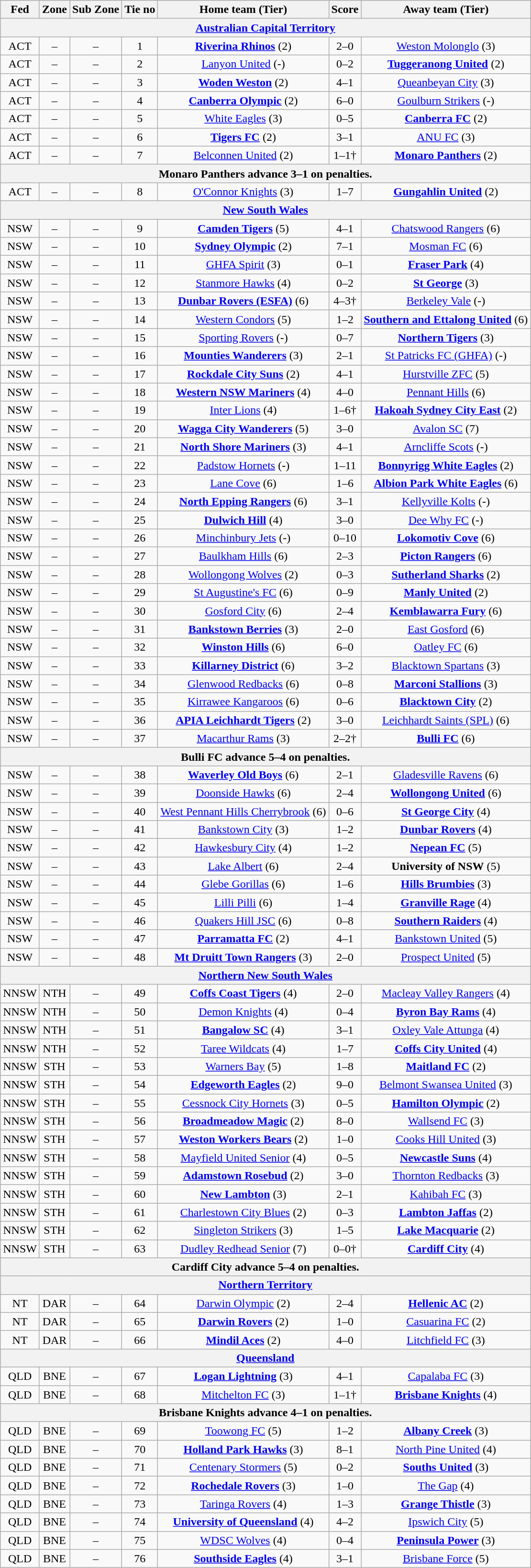<table class="wikitable" style="text-align:center">
<tr>
<th>Fed</th>
<th>Zone</th>
<th>Sub Zone</th>
<th>Tie no</th>
<th>Home team (Tier)</th>
<th>Score</th>
<th>Away team (Tier)</th>
</tr>
<tr>
<th colspan=7><a href='#'>Australian Capital Territory</a></th>
</tr>
<tr>
<td>ACT</td>
<td>–</td>
<td>–</td>
<td>1</td>
<td><strong><a href='#'>Riverina Rhinos</a></strong> (2)</td>
<td>2–0</td>
<td><a href='#'>Weston Molonglo</a> (3)</td>
</tr>
<tr>
<td>ACT</td>
<td>–</td>
<td>–</td>
<td>2</td>
<td><a href='#'>Lanyon United</a> (-)</td>
<td>0–2</td>
<td><strong><a href='#'>Tuggeranong United</a></strong> (2)</td>
</tr>
<tr>
<td>ACT</td>
<td>–</td>
<td>–</td>
<td>3</td>
<td><strong><a href='#'>Woden Weston</a></strong> (2)</td>
<td>4–1</td>
<td><a href='#'>Queanbeyan City</a> (3)</td>
</tr>
<tr>
<td>ACT</td>
<td>–</td>
<td>–</td>
<td>4</td>
<td><strong><a href='#'>Canberra Olympic</a></strong> (2)</td>
<td>6–0</td>
<td><a href='#'>Goulburn Strikers</a> (-)</td>
</tr>
<tr>
<td>ACT</td>
<td>–</td>
<td>–</td>
<td>5</td>
<td><a href='#'>White Eagles</a> (3)</td>
<td>0–5</td>
<td><strong><a href='#'>Canberra FC</a></strong> (2)</td>
</tr>
<tr>
<td>ACT</td>
<td>–</td>
<td>–</td>
<td>6</td>
<td><strong><a href='#'>Tigers FC</a></strong> (2)</td>
<td>3–1</td>
<td><a href='#'>ANU FC</a> (3)</td>
</tr>
<tr>
<td>ACT</td>
<td>–</td>
<td>–</td>
<td>7</td>
<td><a href='#'>Belconnen United</a> (2)</td>
<td>1–1†</td>
<td><strong><a href='#'>Monaro Panthers</a></strong> (2)</td>
</tr>
<tr>
<th colspan=7>Monaro Panthers advance 3–1 on penalties.</th>
</tr>
<tr>
<td>ACT</td>
<td>–</td>
<td>–</td>
<td>8</td>
<td><a href='#'>O'Connor Knights</a> (3)</td>
<td>1–7</td>
<td><strong><a href='#'>Gungahlin United</a></strong> (2)</td>
</tr>
<tr>
<th colspan=7><a href='#'>New South Wales</a></th>
</tr>
<tr>
<td>NSW</td>
<td>–</td>
<td>–</td>
<td>9</td>
<td><strong><a href='#'>Camden Tigers</a></strong> (5)</td>
<td>4–1</td>
<td><a href='#'>Chatswood Rangers</a> (6)</td>
</tr>
<tr>
<td>NSW</td>
<td>–</td>
<td>–</td>
<td>10</td>
<td><strong><a href='#'>Sydney Olympic</a></strong> (2)</td>
<td>7–1</td>
<td><a href='#'>Mosman FC</a> (6)</td>
</tr>
<tr>
<td>NSW</td>
<td>–</td>
<td>–</td>
<td>11</td>
<td><a href='#'>GHFA Spirit</a> (3)</td>
<td>0–1</td>
<td><strong><a href='#'>Fraser Park</a></strong> (4)</td>
</tr>
<tr>
<td>NSW</td>
<td>–</td>
<td>–</td>
<td>12</td>
<td><a href='#'>Stanmore Hawks</a> (4)</td>
<td>0–2</td>
<td><strong><a href='#'>St George</a></strong> (3)</td>
</tr>
<tr>
<td>NSW</td>
<td>–</td>
<td>–</td>
<td>13</td>
<td><strong><a href='#'>Dunbar Rovers (ESFA)</a></strong> (6)</td>
<td>4–3†</td>
<td><a href='#'>Berkeley Vale</a> (-)</td>
</tr>
<tr>
<td>NSW</td>
<td>–</td>
<td>–</td>
<td>14</td>
<td><a href='#'>Western Condors</a> (5)</td>
<td>1–2</td>
<td><strong><a href='#'>Southern and Ettalong United</a></strong> (6)</td>
</tr>
<tr>
<td>NSW</td>
<td>–</td>
<td>–</td>
<td>15</td>
<td><a href='#'>Sporting Rovers</a> (-)</td>
<td>0–7</td>
<td><strong><a href='#'>Northern Tigers</a></strong> (3)</td>
</tr>
<tr>
<td>NSW</td>
<td>–</td>
<td>–</td>
<td>16</td>
<td><strong><a href='#'>Mounties Wanderers</a></strong> (3)</td>
<td>2–1</td>
<td><a href='#'>St Patricks FC (GHFA)</a> (-)</td>
</tr>
<tr>
<td>NSW</td>
<td>–</td>
<td>–</td>
<td>17</td>
<td><strong><a href='#'>Rockdale City Suns</a></strong> (2)</td>
<td>4–1</td>
<td><a href='#'>Hurstville ZFC</a> (5)</td>
</tr>
<tr>
<td>NSW</td>
<td>–</td>
<td>–</td>
<td>18</td>
<td><strong><a href='#'>Western NSW Mariners</a></strong> (4)</td>
<td>4–0</td>
<td><a href='#'>Pennant Hills</a> (6)</td>
</tr>
<tr>
<td>NSW</td>
<td>–</td>
<td>–</td>
<td>19</td>
<td><a href='#'>Inter Lions</a> (4)</td>
<td>1–6†</td>
<td><strong><a href='#'>Hakoah Sydney City East</a></strong> (2)</td>
</tr>
<tr>
<td>NSW</td>
<td>–</td>
<td>–</td>
<td>20</td>
<td><strong><a href='#'>Wagga City Wanderers</a></strong> (5)</td>
<td>3–0</td>
<td><a href='#'>Avalon SC</a> (7)</td>
</tr>
<tr>
<td>NSW</td>
<td>–</td>
<td>–</td>
<td>21</td>
<td><strong><a href='#'>North Shore Mariners</a></strong> (3)</td>
<td>4–1</td>
<td><a href='#'>Arncliffe Scots</a> (-)</td>
</tr>
<tr>
<td>NSW</td>
<td>–</td>
<td>–</td>
<td>22</td>
<td><a href='#'>Padstow Hornets</a> (-)</td>
<td>1–11</td>
<td><strong><a href='#'>Bonnyrigg White Eagles</a></strong> (2)</td>
</tr>
<tr>
<td>NSW</td>
<td>–</td>
<td>–</td>
<td>23</td>
<td><a href='#'>Lane Cove</a> (6)</td>
<td>1–6</td>
<td><strong><a href='#'>Albion Park White Eagles</a></strong> (6)</td>
</tr>
<tr>
<td>NSW</td>
<td>–</td>
<td>–</td>
<td>24</td>
<td><strong><a href='#'>North Epping Rangers</a></strong> (6)</td>
<td>3–1</td>
<td><a href='#'>Kellyville Kolts</a> (-)</td>
</tr>
<tr>
<td>NSW</td>
<td>–</td>
<td>–</td>
<td>25</td>
<td><strong><a href='#'>Dulwich Hill</a></strong> (4)</td>
<td>3–0</td>
<td><a href='#'>Dee Why FC</a> (-)</td>
</tr>
<tr>
<td>NSW</td>
<td>–</td>
<td>–</td>
<td>26</td>
<td><a href='#'>Minchinbury Jets</a> (-)</td>
<td>0–10</td>
<td><strong><a href='#'>Lokomotiv Cove</a></strong> (6)</td>
</tr>
<tr>
<td>NSW</td>
<td>–</td>
<td>–</td>
<td>27</td>
<td><a href='#'>Baulkham Hills</a> (6)</td>
<td>2–3</td>
<td><strong><a href='#'>Picton Rangers</a></strong> (6)</td>
</tr>
<tr>
<td>NSW</td>
<td>–</td>
<td>–</td>
<td>28</td>
<td><a href='#'>Wollongong Wolves</a> (2)</td>
<td>0–3</td>
<td><strong><a href='#'>Sutherland Sharks</a></strong> (2)</td>
</tr>
<tr>
<td>NSW</td>
<td>–</td>
<td>–</td>
<td>29</td>
<td><a href='#'>St Augustine's FC</a> (6)</td>
<td>0–9</td>
<td><strong><a href='#'>Manly United</a></strong> (2)</td>
</tr>
<tr>
<td>NSW</td>
<td>–</td>
<td>–</td>
<td>30</td>
<td><a href='#'>Gosford City</a> (6)</td>
<td>2–4</td>
<td><strong><a href='#'>Kemblawarra Fury</a></strong> (6)</td>
</tr>
<tr>
<td>NSW</td>
<td>–</td>
<td>–</td>
<td>31</td>
<td><strong><a href='#'>Bankstown Berries</a></strong> (3)</td>
<td>2–0</td>
<td><a href='#'>East Gosford</a> (6)</td>
</tr>
<tr>
<td>NSW</td>
<td>–</td>
<td>–</td>
<td>32</td>
<td><strong><a href='#'>Winston Hills</a></strong> (6)</td>
<td>6–0</td>
<td><a href='#'>Oatley FC</a> (6)</td>
</tr>
<tr>
<td>NSW</td>
<td>–</td>
<td>–</td>
<td>33</td>
<td><strong><a href='#'>Killarney District</a></strong> (6)</td>
<td>3–2</td>
<td><a href='#'>Blacktown Spartans</a> (3)</td>
</tr>
<tr>
<td>NSW</td>
<td>–</td>
<td>–</td>
<td>34</td>
<td><a href='#'>Glenwood Redbacks</a> (6)</td>
<td>0–8</td>
<td><strong><a href='#'>Marconi Stallions</a></strong> (3)</td>
</tr>
<tr>
<td>NSW</td>
<td>–</td>
<td>–</td>
<td>35</td>
<td><a href='#'>Kirrawee Kangaroos</a> (6)</td>
<td>0–6</td>
<td><strong><a href='#'>Blacktown City</a></strong> (2)</td>
</tr>
<tr>
<td>NSW</td>
<td>–</td>
<td>–</td>
<td>36</td>
<td><strong><a href='#'>APIA Leichhardt Tigers</a></strong> (2)</td>
<td>3–0</td>
<td><a href='#'>Leichhardt Saints (SPL)</a> (6)</td>
</tr>
<tr>
<td>NSW</td>
<td>–</td>
<td>–</td>
<td>37</td>
<td><a href='#'>Macarthur Rams</a> (3)</td>
<td>2–2†</td>
<td><strong><a href='#'>Bulli FC</a></strong> (6)</td>
</tr>
<tr>
<th colspan=7>Bulli FC advance 5–4 on penalties.</th>
</tr>
<tr>
<td>NSW</td>
<td>–</td>
<td>–</td>
<td>38</td>
<td><strong><a href='#'>Waverley Old Boys</a></strong> (6)</td>
<td>2–1</td>
<td><a href='#'>Gladesville Ravens</a> (6)</td>
</tr>
<tr>
<td>NSW</td>
<td>–</td>
<td>–</td>
<td>39</td>
<td><a href='#'>Doonside Hawks</a> (6)</td>
<td>2–4</td>
<td><strong><a href='#'>Wollongong United</a></strong> (6)</td>
</tr>
<tr>
<td>NSW</td>
<td>–</td>
<td>–</td>
<td>40</td>
<td><a href='#'>West Pennant Hills Cherrybrook</a> (6)</td>
<td>0–6</td>
<td><strong><a href='#'>St George City</a></strong> (4)</td>
</tr>
<tr>
<td>NSW</td>
<td>–</td>
<td>–</td>
<td>41</td>
<td><a href='#'>Bankstown City</a> (3)</td>
<td>1–2</td>
<td><strong><a href='#'>Dunbar Rovers</a></strong> (4)</td>
</tr>
<tr>
<td>NSW</td>
<td>–</td>
<td>–</td>
<td>42</td>
<td><a href='#'>Hawkesbury City</a> (4)</td>
<td>1–2</td>
<td><strong><a href='#'>Nepean FC</a></strong> (5)</td>
</tr>
<tr>
<td>NSW</td>
<td>–</td>
<td>–</td>
<td>43</td>
<td><a href='#'>Lake Albert</a> (6)</td>
<td>2–4</td>
<td><strong>University of NSW</strong> (5)</td>
</tr>
<tr>
<td>NSW</td>
<td>–</td>
<td>–</td>
<td>44</td>
<td><a href='#'>Glebe Gorillas</a> (6)</td>
<td>1–6</td>
<td><strong><a href='#'>Hills Brumbies</a></strong> (3)</td>
</tr>
<tr>
<td>NSW</td>
<td>–</td>
<td>–</td>
<td>45</td>
<td><a href='#'>Lilli Pilli</a> (6)</td>
<td>1–4</td>
<td><strong><a href='#'>Granville Rage</a></strong> (4)</td>
</tr>
<tr>
<td>NSW</td>
<td>–</td>
<td>–</td>
<td>46</td>
<td><a href='#'>Quakers Hill JSC</a> (6)</td>
<td>0–8</td>
<td><strong><a href='#'>Southern Raiders</a></strong> (4)</td>
</tr>
<tr>
<td>NSW</td>
<td>–</td>
<td>–</td>
<td>47</td>
<td><strong><a href='#'>Parramatta FC</a></strong> (2)</td>
<td>4–1</td>
<td><a href='#'>Bankstown United</a> (5)</td>
</tr>
<tr>
<td>NSW</td>
<td>–</td>
<td>–</td>
<td>48</td>
<td><strong><a href='#'>Mt Druitt Town Rangers</a></strong> (3)</td>
<td>2–0</td>
<td><a href='#'>Prospect United</a> (5)</td>
</tr>
<tr>
<th colspan=7><a href='#'>Northern New South Wales</a></th>
</tr>
<tr>
<td>NNSW</td>
<td>NTH</td>
<td>–</td>
<td>49</td>
<td><strong><a href='#'>Coffs Coast Tigers</a></strong> (4)</td>
<td>2–0</td>
<td><a href='#'>Macleay Valley Rangers</a> (4)</td>
</tr>
<tr>
<td>NNSW</td>
<td>NTH</td>
<td>–</td>
<td>50</td>
<td><a href='#'>Demon Knights</a> (4)</td>
<td>0–4</td>
<td><strong><a href='#'>Byron Bay Rams</a></strong> (4)</td>
</tr>
<tr>
<td>NNSW</td>
<td>NTH</td>
<td>–</td>
<td>51</td>
<td><strong><a href='#'>Bangalow SC</a></strong> (4)</td>
<td>3–1</td>
<td><a href='#'>Oxley Vale Attunga</a> (4)</td>
</tr>
<tr>
<td>NNSW</td>
<td>NTH</td>
<td>–</td>
<td>52</td>
<td><a href='#'>Taree Wildcats</a> (4)</td>
<td>1–7</td>
<td><strong><a href='#'>Coffs City United</a></strong> (4)</td>
</tr>
<tr>
<td>NNSW</td>
<td>STH</td>
<td>–</td>
<td>53</td>
<td><a href='#'>Warners Bay</a> (5)</td>
<td>1–8</td>
<td><strong><a href='#'>Maitland FC</a></strong> (2)</td>
</tr>
<tr>
<td>NNSW</td>
<td>STH</td>
<td>–</td>
<td>54</td>
<td><strong><a href='#'>Edgeworth Eagles</a></strong> (2)</td>
<td>9–0</td>
<td><a href='#'>Belmont Swansea United</a> (3)</td>
</tr>
<tr>
<td>NNSW</td>
<td>STH</td>
<td>–</td>
<td>55</td>
<td><a href='#'>Cessnock City Hornets</a> (3)</td>
<td>0–5</td>
<td><strong><a href='#'>Hamilton Olympic</a></strong> (2)</td>
</tr>
<tr>
<td>NNSW</td>
<td>STH</td>
<td>–</td>
<td>56</td>
<td><strong><a href='#'>Broadmeadow Magic</a></strong> (2)</td>
<td>8–0</td>
<td><a href='#'>Wallsend FC</a> (3)</td>
</tr>
<tr>
<td>NNSW</td>
<td>STH</td>
<td>–</td>
<td>57</td>
<td><strong><a href='#'>Weston Workers Bears</a></strong> (2)</td>
<td>1–0</td>
<td><a href='#'>Cooks Hill United</a> (3)</td>
</tr>
<tr>
<td>NNSW</td>
<td>STH</td>
<td>–</td>
<td>58</td>
<td><a href='#'>Mayfield United Senior</a> (4)</td>
<td>0–5</td>
<td><strong><a href='#'>Newcastle Suns</a></strong> (4)</td>
</tr>
<tr>
<td>NNSW</td>
<td>STH</td>
<td>–</td>
<td>59</td>
<td><strong><a href='#'>Adamstown Rosebud</a></strong> (2)</td>
<td>3–0</td>
<td><a href='#'>Thornton Redbacks</a> (3)</td>
</tr>
<tr>
<td>NNSW</td>
<td>STH</td>
<td>–</td>
<td>60</td>
<td><strong><a href='#'>New Lambton</a></strong> (3)</td>
<td>2–1</td>
<td><a href='#'>Kahibah FC</a> (3)</td>
</tr>
<tr>
<td>NNSW</td>
<td>STH</td>
<td>–</td>
<td>61</td>
<td><a href='#'>Charlestown City Blues</a> (2)</td>
<td>0–3</td>
<td><strong><a href='#'>Lambton Jaffas</a></strong> (2)</td>
</tr>
<tr>
<td>NNSW</td>
<td>STH</td>
<td>–</td>
<td>62</td>
<td><a href='#'>Singleton Strikers</a> (3)</td>
<td>1–5</td>
<td><strong><a href='#'>Lake Macquarie</a></strong> (2)</td>
</tr>
<tr>
<td>NNSW</td>
<td>STH</td>
<td>–</td>
<td>63</td>
<td><a href='#'>Dudley Redhead Senior</a> (7)</td>
<td>0–0†</td>
<td><strong><a href='#'>Cardiff City</a></strong> (4)</td>
</tr>
<tr>
<th colspan=7>Cardiff City advance 5–4 on penalties.</th>
</tr>
<tr>
<th colspan=7><a href='#'>Northern Territory</a></th>
</tr>
<tr>
<td>NT</td>
<td>DAR</td>
<td>–</td>
<td>64</td>
<td><a href='#'>Darwin Olympic</a> (2)</td>
<td>2–4</td>
<td><strong><a href='#'>Hellenic AC</a></strong> (2)</td>
</tr>
<tr>
<td>NT</td>
<td>DAR</td>
<td>–</td>
<td>65</td>
<td><strong><a href='#'>Darwin Rovers</a></strong> (2)</td>
<td>1–0</td>
<td><a href='#'>Casuarina FC</a> (2)</td>
</tr>
<tr>
<td>NT</td>
<td>DAR</td>
<td>–</td>
<td>66</td>
<td><strong><a href='#'>Mindil Aces</a></strong> (2)</td>
<td>4–0</td>
<td><a href='#'>Litchfield FC</a> (3)</td>
</tr>
<tr>
<th colspan=7><a href='#'>Queensland</a></th>
</tr>
<tr>
<td>QLD</td>
<td>BNE</td>
<td>–</td>
<td>67</td>
<td><strong><a href='#'>Logan Lightning</a></strong> (3)</td>
<td>4–1</td>
<td><a href='#'>Capalaba FC</a> (3)</td>
</tr>
<tr>
<td>QLD</td>
<td>BNE</td>
<td>–</td>
<td>68</td>
<td><a href='#'>Mitchelton FC</a> (3)</td>
<td>1–1†</td>
<td><strong><a href='#'>Brisbane Knights</a></strong> (4)</td>
</tr>
<tr>
<th colspan=7>Brisbane Knights advance 4–1 on penalties.</th>
</tr>
<tr>
<td>QLD</td>
<td>BNE</td>
<td>–</td>
<td>69</td>
<td><a href='#'>Toowong FC</a> (5)</td>
<td>1–2</td>
<td><strong><a href='#'>Albany Creek</a></strong> (3)</td>
</tr>
<tr>
<td>QLD</td>
<td>BNE</td>
<td>–</td>
<td>70</td>
<td><strong><a href='#'>Holland Park Hawks</a></strong> (3)</td>
<td>8–1</td>
<td><a href='#'>North Pine United</a> (4)</td>
</tr>
<tr>
<td>QLD</td>
<td>BNE</td>
<td>–</td>
<td>71</td>
<td><a href='#'>Centenary Stormers</a> (5)</td>
<td>0–2</td>
<td><strong><a href='#'>Souths United</a></strong> (3)</td>
</tr>
<tr>
<td>QLD</td>
<td>BNE</td>
<td>–</td>
<td>72</td>
<td><strong><a href='#'>Rochedale Rovers</a></strong> (3)</td>
<td>1–0</td>
<td><a href='#'>The Gap</a> (4)</td>
</tr>
<tr>
<td>QLD</td>
<td>BNE</td>
<td>–</td>
<td>73</td>
<td><a href='#'>Taringa Rovers</a> (4)</td>
<td>1–3</td>
<td><strong><a href='#'>Grange Thistle</a></strong> (3)</td>
</tr>
<tr>
<td>QLD</td>
<td>BNE</td>
<td>–</td>
<td>74</td>
<td><strong><a href='#'>University of Queensland</a></strong> (4)</td>
<td>4–2</td>
<td><a href='#'>Ipswich City</a> (5)</td>
</tr>
<tr>
<td>QLD</td>
<td>BNE</td>
<td>–</td>
<td>75</td>
<td><a href='#'>WDSC Wolves</a> (4)</td>
<td>0–4</td>
<td><strong><a href='#'>Peninsula Power</a></strong> (3)</td>
</tr>
<tr>
<td>QLD</td>
<td>BNE</td>
<td>–</td>
<td>76</td>
<td><strong><a href='#'>Southside Eagles</a></strong> (4)</td>
<td>3–1</td>
<td><a href='#'>Brisbane Force</a> (5)</td>
</tr>
</table>
